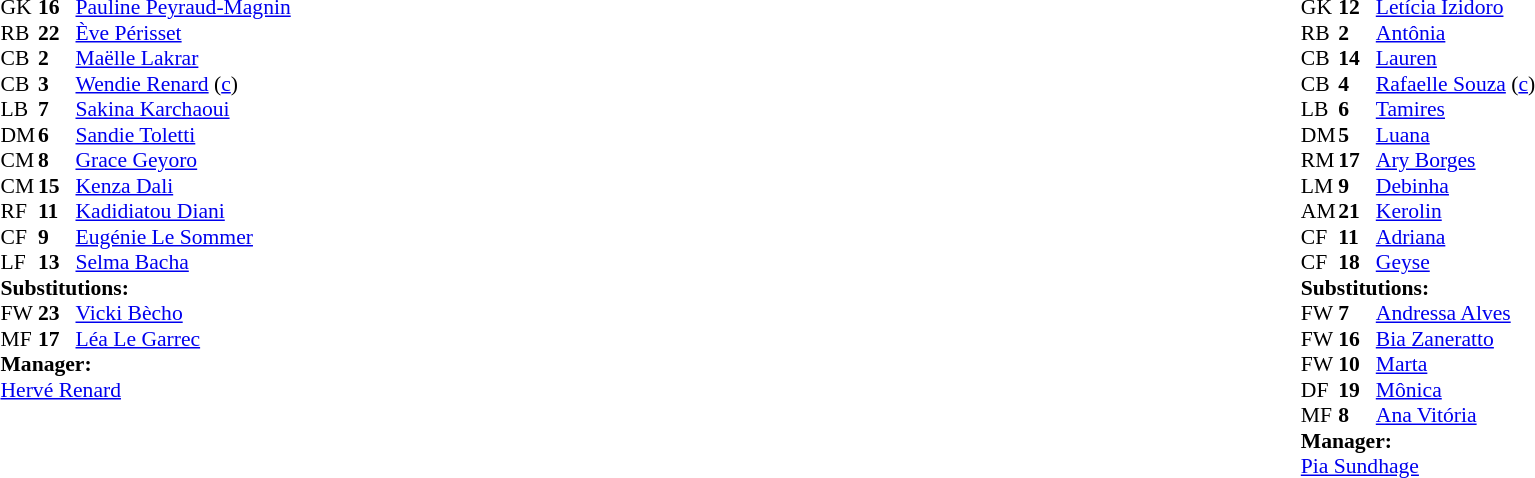<table width="100%">
<tr>
<td valign="top" width="40%"><br><table style="font-size:90%" cellspacing="0" cellpadding="0">
<tr>
<th width=25></th>
<th width=25></th>
</tr>
<tr>
<td>GK</td>
<td><strong>16</strong></td>
<td><a href='#'>Pauline Peyraud-Magnin</a></td>
</tr>
<tr>
<td>RB</td>
<td><strong>22</strong></td>
<td><a href='#'>Ève Périsset</a></td>
</tr>
<tr>
<td>CB</td>
<td><strong>2</strong></td>
<td><a href='#'>Maëlle Lakrar</a></td>
</tr>
<tr>
<td>CB</td>
<td><strong>3</strong></td>
<td><a href='#'>Wendie Renard</a> (<a href='#'>c</a>)</td>
</tr>
<tr>
<td>LB</td>
<td><strong>7</strong></td>
<td><a href='#'>Sakina Karchaoui</a></td>
<td></td>
</tr>
<tr>
<td>DM</td>
<td><strong>6</strong></td>
<td><a href='#'>Sandie Toletti</a></td>
<td></td>
</tr>
<tr>
<td>CM</td>
<td><strong>8</strong></td>
<td><a href='#'>Grace Geyoro</a></td>
</tr>
<tr>
<td>CM</td>
<td><strong>15</strong></td>
<td><a href='#'>Kenza Dali</a></td>
<td></td>
<td></td>
</tr>
<tr>
<td>RF</td>
<td><strong>11</strong></td>
<td><a href='#'>Kadidiatou Diani</a></td>
</tr>
<tr>
<td>CF</td>
<td><strong>9</strong></td>
<td><a href='#'>Eugénie Le Sommer</a></td>
<td></td>
<td></td>
</tr>
<tr>
<td>LF</td>
<td><strong>13</strong></td>
<td><a href='#'>Selma Bacha</a></td>
</tr>
<tr>
<td colspan=3><strong>Substitutions:</strong></td>
</tr>
<tr>
<td>FW</td>
<td><strong>23</strong></td>
<td><a href='#'>Vicki Bècho</a></td>
<td></td>
<td></td>
</tr>
<tr>
<td>MF</td>
<td><strong>17</strong></td>
<td><a href='#'>Léa Le Garrec</a></td>
<td></td>
<td></td>
</tr>
<tr>
<td colspan=3><strong>Manager:</strong></td>
</tr>
<tr>
<td colspan=3><a href='#'>Hervé Renard</a></td>
<td></td>
</tr>
</table>
</td>
<td valign="top"></td>
<td valign="top" width="50%"><br><table style="font-size:90%; margin:auto" cellspacing="0" cellpadding="0">
<tr>
<th width=25></th>
<th width=25></th>
</tr>
<tr>
<td>GK</td>
<td><strong>12</strong></td>
<td><a href='#'>Letícia Izidoro</a></td>
</tr>
<tr>
<td>RB</td>
<td><strong>2</strong></td>
<td><a href='#'>Antônia</a></td>
<td></td>
<td></td>
</tr>
<tr>
<td>CB</td>
<td><strong>14</strong></td>
<td><a href='#'>Lauren</a></td>
</tr>
<tr>
<td>CB</td>
<td><strong>4</strong></td>
<td><a href='#'>Rafaelle Souza</a> (<a href='#'>c</a>)</td>
</tr>
<tr>
<td>LB</td>
<td><strong>6</strong></td>
<td><a href='#'>Tamires</a></td>
</tr>
<tr>
<td>DM</td>
<td><strong>5</strong></td>
<td><a href='#'>Luana</a></td>
<td></td>
</tr>
<tr>
<td>RM</td>
<td><strong>17</strong></td>
<td><a href='#'>Ary Borges</a></td>
<td></td>
<td></td>
</tr>
<tr>
<td>LM</td>
<td><strong>9</strong></td>
<td><a href='#'>Debinha</a></td>
<td></td>
<td></td>
</tr>
<tr>
<td>AM</td>
<td><strong>21</strong></td>
<td><a href='#'>Kerolin</a></td>
</tr>
<tr>
<td>CF</td>
<td><strong>11</strong></td>
<td><a href='#'>Adriana</a></td>
<td></td>
<td></td>
</tr>
<tr>
<td>CF</td>
<td><strong>18</strong></td>
<td><a href='#'>Geyse</a></td>
<td></td>
<td></td>
</tr>
<tr>
<td colspan=3><strong>Substitutions:</strong></td>
</tr>
<tr>
<td>FW</td>
<td><strong>7</strong></td>
<td><a href='#'>Andressa Alves</a></td>
<td></td>
<td></td>
</tr>
<tr>
<td>FW</td>
<td><strong>16</strong></td>
<td><a href='#'>Bia Zaneratto</a></td>
<td></td>
<td></td>
</tr>
<tr>
<td>FW</td>
<td><strong>10</strong></td>
<td><a href='#'>Marta</a></td>
<td></td>
<td></td>
</tr>
<tr>
<td>DF</td>
<td><strong>19</strong></td>
<td><a href='#'>Mônica</a></td>
<td></td>
<td></td>
</tr>
<tr>
<td>MF</td>
<td><strong>8</strong></td>
<td><a href='#'>Ana Vitória</a></td>
<td></td>
<td></td>
</tr>
<tr>
<td colspan=3><strong>Manager:</strong></td>
</tr>
<tr>
<td colspan=3> <a href='#'>Pia Sundhage</a></td>
</tr>
</table>
</td>
</tr>
</table>
